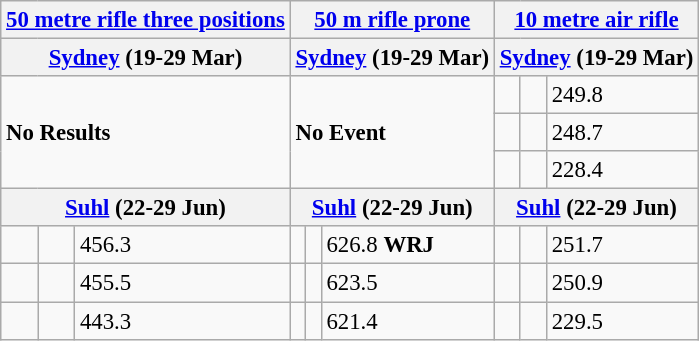<table class="wikitable" style="font-size: 95%">
<tr>
<th colspan="3"><a href='#'>50 metre rifle three positions</a></th>
<th colspan="3"><a href='#'>50 m rifle prone</a></th>
<th colspan="3"><a href='#'>10 metre air rifle</a></th>
</tr>
<tr>
<th colspan="3"><strong><a href='#'>Sydney</a>  (19-29 Mar)</strong></th>
<th colspan="3"><strong><a href='#'>Sydney</a>  (19-29 Mar)</strong></th>
<th colspan="3"><strong><a href='#'>Sydney</a>  (19-29 Mar)</strong></th>
</tr>
<tr>
<td colspan="3" rowspan="3"><strong>No Results</strong></td>
<td colspan="3" rowspan="3"><strong>No Event</strong></td>
<td></td>
<td></td>
<td>249.8</td>
</tr>
<tr>
<td></td>
<td></td>
<td>248.7</td>
</tr>
<tr>
<td></td>
<td></td>
<td>228.4</td>
</tr>
<tr>
<th colspan="3"><strong><a href='#'>Suhl</a></strong> <strong> (22-29 Jun)</strong></th>
<th colspan="3"><strong><a href='#'>Suhl</a></strong> <strong> (22-29 Jun)</strong></th>
<th colspan="3"><strong><a href='#'>Suhl</a></strong> <strong> (22-29 Jun)</strong></th>
</tr>
<tr>
<td></td>
<td></td>
<td>456.3</td>
<td></td>
<td></td>
<td>626.8 <strong>WRJ</strong></td>
<td></td>
<td></td>
<td>251.7</td>
</tr>
<tr>
<td></td>
<td></td>
<td>455.5</td>
<td></td>
<td></td>
<td>623.5</td>
<td></td>
<td></td>
<td>250.9</td>
</tr>
<tr>
<td></td>
<td></td>
<td>443.3</td>
<td></td>
<td></td>
<td>621.4</td>
<td></td>
<td></td>
<td>229.5</td>
</tr>
</table>
